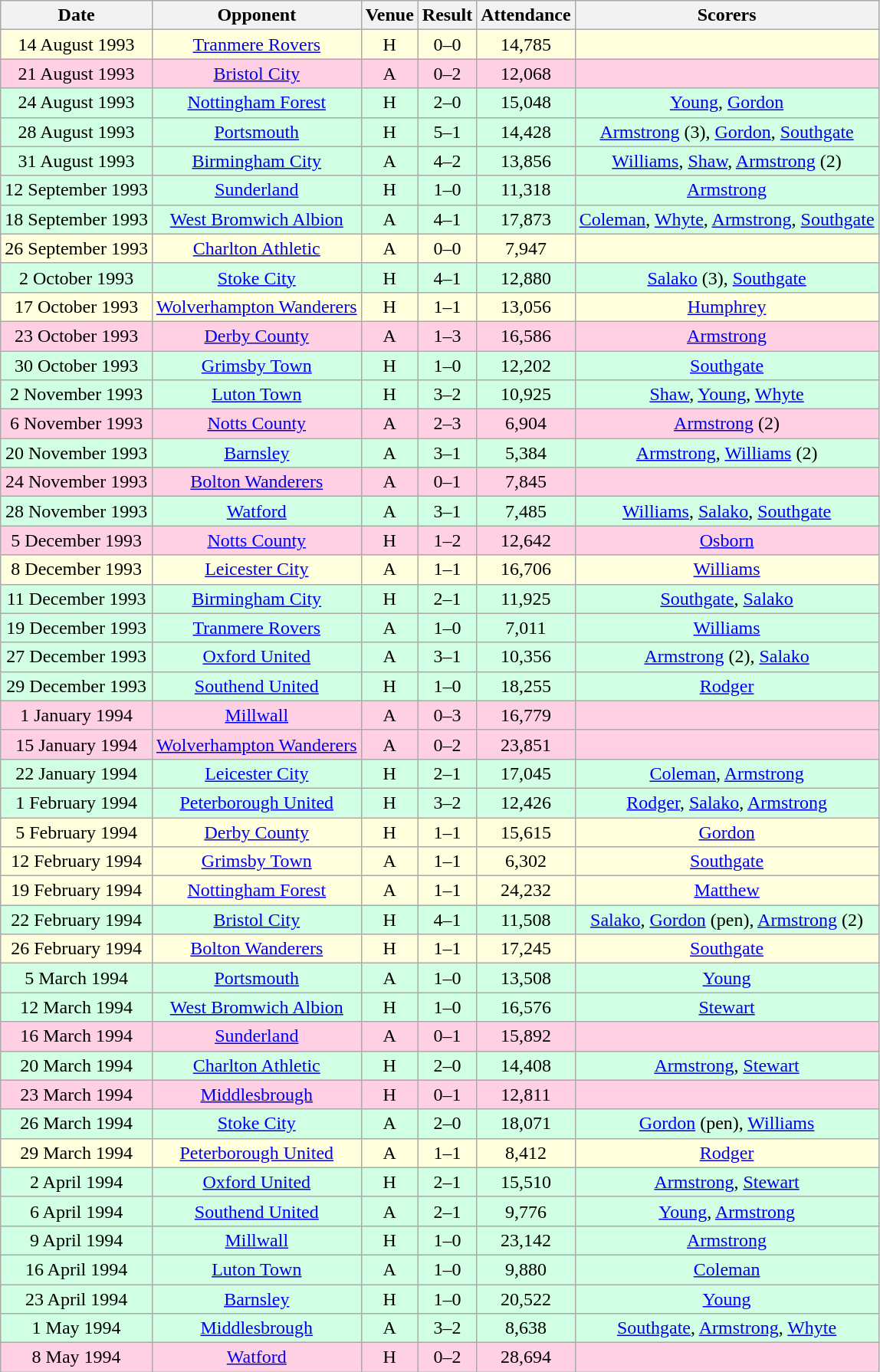<table class="wikitable sortable" style="font-size:100%; text-align:center">
<tr>
<th>Date</th>
<th>Opponent</th>
<th>Venue</th>
<th>Result</th>
<th>Attendance</th>
<th>Scorers</th>
</tr>
<tr style="background-color: #ffffdd;">
<td>14 August 1993</td>
<td><a href='#'>Tranmere Rovers</a></td>
<td>H</td>
<td>0–0</td>
<td>14,785</td>
<td></td>
</tr>
<tr style="background-color: #ffd0e3;">
<td>21 August 1993</td>
<td><a href='#'>Bristol City</a></td>
<td>A</td>
<td>0–2</td>
<td>12,068</td>
<td></td>
</tr>
<tr style="background-color: #d0ffe3;">
<td>24 August 1993</td>
<td><a href='#'>Nottingham Forest</a></td>
<td>H</td>
<td>2–0</td>
<td>15,048</td>
<td><a href='#'>Young</a>, <a href='#'>Gordon</a></td>
</tr>
<tr style="background-color: #d0ffe3;">
<td>28 August 1993</td>
<td><a href='#'>Portsmouth</a></td>
<td>H</td>
<td>5–1</td>
<td>14,428</td>
<td><a href='#'>Armstrong</a> (3), <a href='#'>Gordon</a>, <a href='#'>Southgate</a></td>
</tr>
<tr style="background-color: #d0ffe3;">
<td>31 August 1993</td>
<td><a href='#'>Birmingham City</a></td>
<td>A</td>
<td>4–2</td>
<td>13,856</td>
<td><a href='#'>Williams</a>, <a href='#'>Shaw</a>, <a href='#'>Armstrong</a> (2)</td>
</tr>
<tr style="background-color: #d0ffe3;">
<td>12 September 1993</td>
<td><a href='#'>Sunderland</a></td>
<td>H</td>
<td>1–0</td>
<td>11,318</td>
<td><a href='#'>Armstrong</a></td>
</tr>
<tr style="background-color: #d0ffe3;">
<td>18 September 1993</td>
<td><a href='#'>West Bromwich Albion</a></td>
<td>A</td>
<td>4–1</td>
<td>17,873</td>
<td><a href='#'>Coleman</a>, <a href='#'>Whyte</a>, <a href='#'>Armstrong</a>, <a href='#'>Southgate</a></td>
</tr>
<tr style="background-color: #ffffdd;">
<td>26 September 1993</td>
<td><a href='#'>Charlton Athletic</a></td>
<td>A</td>
<td>0–0</td>
<td>7,947</td>
<td></td>
</tr>
<tr style="background-color: #d0ffe3;">
<td>2 October 1993</td>
<td><a href='#'>Stoke City</a></td>
<td>H</td>
<td>4–1</td>
<td>12,880</td>
<td><a href='#'>Salako</a> (3), <a href='#'>Southgate</a></td>
</tr>
<tr style="background-color: #ffffdd;">
<td>17 October 1993</td>
<td><a href='#'>Wolverhampton Wanderers</a></td>
<td>H</td>
<td>1–1</td>
<td>13,056</td>
<td><a href='#'>Humphrey</a></td>
</tr>
<tr style="background-color: #ffd0e3;">
<td>23 October 1993</td>
<td><a href='#'>Derby County</a></td>
<td>A</td>
<td>1–3</td>
<td>16,586</td>
<td><a href='#'>Armstrong</a></td>
</tr>
<tr style="background-color: #d0ffe3;">
<td>30 October 1993</td>
<td><a href='#'>Grimsby Town</a></td>
<td>H</td>
<td>1–0</td>
<td>12,202</td>
<td><a href='#'>Southgate</a></td>
</tr>
<tr style="background-color: #d0ffe3;">
<td>2 November 1993</td>
<td><a href='#'>Luton Town</a></td>
<td>H</td>
<td>3–2</td>
<td>10,925</td>
<td><a href='#'>Shaw</a>, <a href='#'>Young</a>, <a href='#'>Whyte</a></td>
</tr>
<tr style="background-color: #ffd0e3;">
<td>6 November 1993</td>
<td><a href='#'>Notts County</a></td>
<td>A</td>
<td>2–3</td>
<td>6,904</td>
<td><a href='#'>Armstrong</a> (2)</td>
</tr>
<tr style="background-color: #d0ffe3;">
<td>20 November 1993</td>
<td><a href='#'>Barnsley</a></td>
<td>A</td>
<td>3–1</td>
<td>5,384</td>
<td><a href='#'>Armstrong</a>, <a href='#'>Williams</a> (2)</td>
</tr>
<tr style="background-color: #ffd0e3;">
<td>24 November 1993</td>
<td><a href='#'>Bolton Wanderers</a></td>
<td>A</td>
<td>0–1</td>
<td>7,845</td>
<td></td>
</tr>
<tr style="background-color: #d0ffe3;">
<td>28 November 1993</td>
<td><a href='#'>Watford</a></td>
<td>A</td>
<td>3–1</td>
<td>7,485</td>
<td><a href='#'>Williams</a>, <a href='#'>Salako</a>, <a href='#'>Southgate</a></td>
</tr>
<tr style="background-color: #ffd0e3;">
<td>5 December 1993</td>
<td><a href='#'>Notts County</a></td>
<td>H</td>
<td>1–2</td>
<td>12,642</td>
<td><a href='#'>Osborn</a></td>
</tr>
<tr style="background-color: #ffffdd;">
<td>8 December 1993</td>
<td><a href='#'>Leicester City</a></td>
<td>A</td>
<td>1–1</td>
<td>16,706</td>
<td><a href='#'>Williams</a></td>
</tr>
<tr style="background-color: #d0ffe3;">
<td>11 December 1993</td>
<td><a href='#'>Birmingham City</a></td>
<td>H</td>
<td>2–1</td>
<td>11,925</td>
<td><a href='#'>Southgate</a>, <a href='#'>Salako</a></td>
</tr>
<tr style="background-color: #d0ffe3;">
<td>19 December 1993</td>
<td><a href='#'>Tranmere Rovers</a></td>
<td>A</td>
<td>1–0</td>
<td>7,011</td>
<td><a href='#'>Williams</a></td>
</tr>
<tr style="background-color: #d0ffe3;">
<td>27 December 1993</td>
<td><a href='#'>Oxford United</a></td>
<td>A</td>
<td>3–1</td>
<td>10,356</td>
<td><a href='#'>Armstrong</a> (2), <a href='#'>Salako</a></td>
</tr>
<tr style="background-color: #d0ffe3;">
<td>29 December 1993</td>
<td><a href='#'>Southend United</a></td>
<td>H</td>
<td>1–0</td>
<td>18,255</td>
<td><a href='#'>Rodger</a></td>
</tr>
<tr style="background-color: #ffd0e3;">
<td>1 January 1994</td>
<td><a href='#'>Millwall</a></td>
<td>A</td>
<td>0–3</td>
<td>16,779</td>
<td></td>
</tr>
<tr style="background-color: #ffd0e3;">
<td>15 January 1994</td>
<td><a href='#'>Wolverhampton Wanderers</a></td>
<td>A</td>
<td>0–2</td>
<td>23,851</td>
<td></td>
</tr>
<tr style="background-color: #d0ffe3;">
<td>22 January 1994</td>
<td><a href='#'>Leicester City</a></td>
<td>H</td>
<td>2–1</td>
<td>17,045</td>
<td><a href='#'>Coleman</a>, <a href='#'>Armstrong</a></td>
</tr>
<tr style="background-color: #d0ffe3;">
<td>1 February 1994</td>
<td><a href='#'>Peterborough United</a></td>
<td>H</td>
<td>3–2</td>
<td>12,426</td>
<td><a href='#'>Rodger</a>, <a href='#'>Salako</a>, <a href='#'>Armstrong</a></td>
</tr>
<tr style="background-color: #ffffdd;">
<td>5 February 1994</td>
<td><a href='#'>Derby County</a></td>
<td>H</td>
<td>1–1</td>
<td>15,615</td>
<td><a href='#'>Gordon</a></td>
</tr>
<tr style="background-color: #ffffdd;">
<td>12 February 1994</td>
<td><a href='#'>Grimsby Town</a></td>
<td>A</td>
<td>1–1</td>
<td>6,302</td>
<td><a href='#'>Southgate</a></td>
</tr>
<tr style="background-color: #ffffdd;">
<td>19 February 1994</td>
<td><a href='#'>Nottingham Forest</a></td>
<td>A</td>
<td>1–1</td>
<td>24,232</td>
<td><a href='#'>Matthew</a></td>
</tr>
<tr style="background-color: #d0ffe3;">
<td>22 February 1994</td>
<td><a href='#'>Bristol City</a></td>
<td>H</td>
<td>4–1</td>
<td>11,508</td>
<td><a href='#'>Salako</a>, <a href='#'>Gordon</a> (pen), <a href='#'>Armstrong</a> (2)</td>
</tr>
<tr style="background-color: #ffffdd;">
<td>26 February 1994</td>
<td><a href='#'>Bolton Wanderers</a></td>
<td>H</td>
<td>1–1</td>
<td>17,245</td>
<td><a href='#'>Southgate</a></td>
</tr>
<tr style="background-color: #d0ffe3;">
<td>5 March 1994</td>
<td><a href='#'>Portsmouth</a></td>
<td>A</td>
<td>1–0</td>
<td>13,508</td>
<td><a href='#'>Young</a></td>
</tr>
<tr style="background-color: #d0ffe3;">
<td>12 March 1994</td>
<td><a href='#'>West Bromwich Albion</a></td>
<td>H</td>
<td>1–0</td>
<td>16,576</td>
<td><a href='#'>Stewart</a></td>
</tr>
<tr style="background-color: #ffd0e3;">
<td>16 March 1994</td>
<td><a href='#'>Sunderland</a></td>
<td>A</td>
<td>0–1</td>
<td>15,892</td>
<td></td>
</tr>
<tr style="background-color: #d0ffe3;">
<td>20 March 1994</td>
<td><a href='#'>Charlton Athletic</a></td>
<td>H</td>
<td>2–0</td>
<td>14,408</td>
<td><a href='#'>Armstrong</a>, <a href='#'>Stewart</a></td>
</tr>
<tr style="background-color: #ffd0e3;">
<td>23 March 1994</td>
<td><a href='#'>Middlesbrough</a></td>
<td>H</td>
<td>0–1</td>
<td>12,811</td>
<td></td>
</tr>
<tr style="background-color: #d0ffe3;">
<td>26 March 1994</td>
<td><a href='#'>Stoke City</a></td>
<td>A</td>
<td>2–0</td>
<td>18,071</td>
<td><a href='#'>Gordon</a> (pen), <a href='#'>Williams</a></td>
</tr>
<tr style="background-color: #ffffdd;">
<td>29 March 1994</td>
<td><a href='#'>Peterborough United</a></td>
<td>A</td>
<td>1–1</td>
<td>8,412</td>
<td><a href='#'>Rodger</a></td>
</tr>
<tr style="background-color: #d0ffe3;">
<td>2 April 1994</td>
<td><a href='#'>Oxford United</a></td>
<td>H</td>
<td>2–1</td>
<td>15,510</td>
<td><a href='#'>Armstrong</a>, <a href='#'>Stewart</a></td>
</tr>
<tr style="background-color: #d0ffe3;">
<td>6 April 1994</td>
<td><a href='#'>Southend United</a></td>
<td>A</td>
<td>2–1</td>
<td>9,776</td>
<td><a href='#'>Young</a>, <a href='#'>Armstrong</a></td>
</tr>
<tr style="background-color: #d0ffe3;">
<td>9 April 1994</td>
<td><a href='#'>Millwall</a></td>
<td>H</td>
<td>1–0</td>
<td>23,142</td>
<td><a href='#'>Armstrong</a></td>
</tr>
<tr style="background-color: #d0ffe3;">
<td>16 April 1994</td>
<td><a href='#'>Luton Town</a></td>
<td>A</td>
<td>1–0</td>
<td>9,880</td>
<td><a href='#'>Coleman</a></td>
</tr>
<tr style="background-color: #d0ffe3;">
<td>23 April 1994</td>
<td><a href='#'>Barnsley</a></td>
<td>H</td>
<td>1–0</td>
<td>20,522</td>
<td><a href='#'>Young</a></td>
</tr>
<tr style="background-color: #d0ffe3;">
<td>1 May 1994</td>
<td><a href='#'>Middlesbrough</a></td>
<td>A</td>
<td>3–2</td>
<td>8,638</td>
<td><a href='#'>Southgate</a>, <a href='#'>Armstrong</a>, <a href='#'>Whyte</a></td>
</tr>
<tr style="background-color: #ffd0e3;">
<td>8 May 1994</td>
<td><a href='#'>Watford</a></td>
<td>H</td>
<td>0–2</td>
<td>28,694</td>
<td></td>
</tr>
</table>
